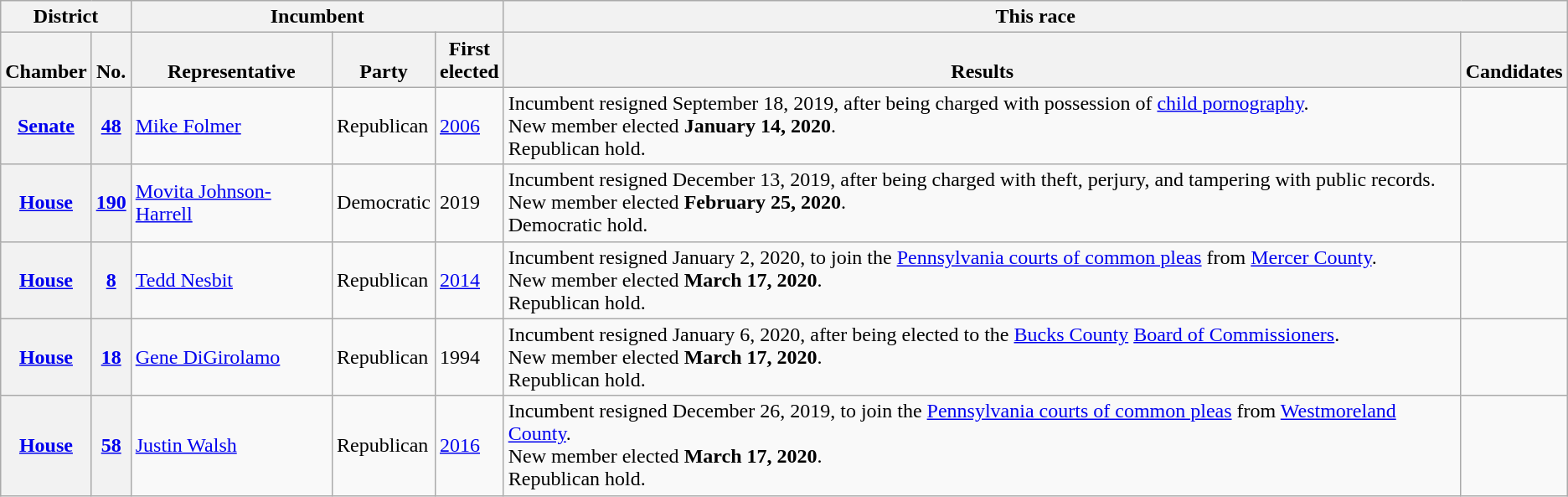<table class="wikitable sortable">
<tr valign=bottom>
<th colspan="2">District</th>
<th colspan="3">Incumbent</th>
<th colspan="2">This race</th>
</tr>
<tr valign=bottom>
<th>Chamber</th>
<th>No.</th>
<th>Representative</th>
<th>Party</th>
<th>First<br>elected</th>
<th>Results</th>
<th>Candidates</th>
</tr>
<tr>
<th><a href='#'>Senate</a></th>
<th><a href='#'>48</a></th>
<td><a href='#'>Mike Folmer</a></td>
<td>Republican</td>
<td><a href='#'>2006</a></td>
<td>Incumbent resigned September 18, 2019, after being charged with possession of <a href='#'>child pornography</a>.<br>New member elected <strong>January 14, 2020</strong>.<br>Republican hold.</td>
<td nowrap></td>
</tr>
<tr>
<th><a href='#'>House</a></th>
<th><a href='#'>190</a></th>
<td><a href='#'>Movita Johnson-Harrell</a></td>
<td>Democratic</td>
<td>2019<br></td>
<td>Incumbent resigned December 13, 2019, after being charged with theft, perjury, and tampering with public records.<br>New member elected <strong>February 25, 2020</strong>.<br>Democratic hold.</td>
<td nowrap></td>
</tr>
<tr>
<th><a href='#'>House</a></th>
<th><a href='#'>8</a></th>
<td><a href='#'>Tedd Nesbit</a></td>
<td>Republican</td>
<td><a href='#'>2014</a></td>
<td>Incumbent resigned January 2, 2020, to join the <a href='#'>Pennsylvania courts of common pleas</a> from <a href='#'>Mercer County</a>.<br>New member elected <strong>March 17, 2020</strong>.<br>Republican hold.</td>
<td nowrap></td>
</tr>
<tr>
<th><a href='#'>House</a></th>
<th><a href='#'>18</a></th>
<td><a href='#'>Gene DiGirolamo</a></td>
<td>Republican</td>
<td>1994</td>
<td>Incumbent resigned January 6, 2020, after being elected to the <a href='#'>Bucks County</a> <a href='#'>Board of Commissioners</a>.<br>New member elected <strong>March 17, 2020</strong>.<br>Republican hold.</td>
<td nowrap></td>
</tr>
<tr>
<th><a href='#'>House</a></th>
<th><a href='#'>58</a></th>
<td><a href='#'>Justin Walsh</a></td>
<td>Republican</td>
<td><a href='#'>2016</a></td>
<td>Incumbent resigned December 26, 2019, to join the <a href='#'>Pennsylvania courts of common pleas</a> from <a href='#'>Westmoreland County</a>.<br>New member elected <strong>March 17, 2020</strong>.<br>Republican hold.</td>
<td nowrap></td>
</tr>
</table>
